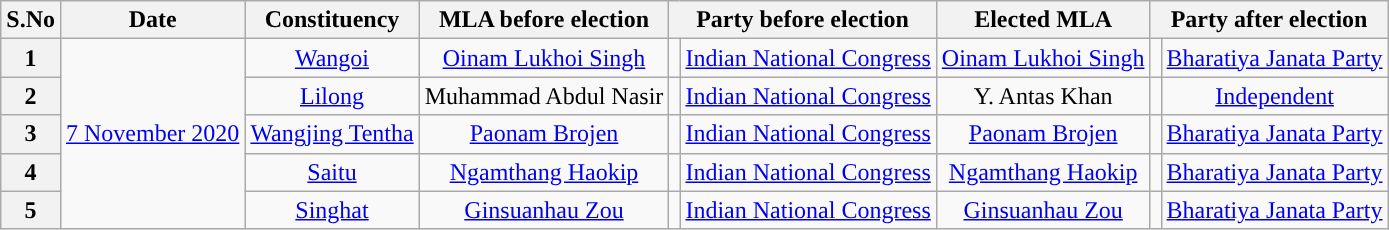<table class="wikitable sortable" style="text-align:center;">
<tr>
<th>S.No</th>
<th>Date</th>
<th>Constituency</th>
<th>MLA before election</th>
<th colspan="2">Party before election</th>
<th>Elected MLA</th>
<th colspan="2">Party after election</th>
</tr>
<tr>
<th>1</th>
<td rowspan="5"><a href='#'>7 November 2020</a></td>
<td><a href='#'>Wangoi</a></td>
<td><a href='#'>Oinam Lukhoi Singh</a></td>
<td></td>
<td><a href='#'>Indian National Congress</a></td>
<td><a href='#'>Oinam Lukhoi Singh</a></td>
<td></td>
<td><a href='#'>Bharatiya Janata Party</a></td>
</tr>
<tr>
<th>2</th>
<td><a href='#'>Lilong</a></td>
<td>Muhammad Abdul Nasir</td>
<td></td>
<td><a href='#'>Indian National Congress</a></td>
<td>Y. Antas Khan</td>
<td></td>
<td><a href='#'>Independent</a></td>
</tr>
<tr>
<th>3</th>
<td><a href='#'>Wangjing Tentha</a></td>
<td><a href='#'>Paonam Brojen</a></td>
<td></td>
<td><a href='#'>Indian National Congress</a></td>
<td><a href='#'>Paonam Brojen</a></td>
<td></td>
<td><a href='#'>Bharatiya Janata Party</a></td>
</tr>
<tr>
<th>4</th>
<td><a href='#'>Saitu</a></td>
<td><a href='#'>Ngamthang Haokip</a></td>
<td></td>
<td><a href='#'>Indian National Congress</a></td>
<td><a href='#'>Ngamthang Haokip</a></td>
<td></td>
<td><a href='#'>Bharatiya Janata Party</a></td>
</tr>
<tr>
<th>5</th>
<td><a href='#'>Singhat</a></td>
<td><a href='#'>Ginsuanhau Zou</a></td>
<td></td>
<td><a href='#'>Indian National Congress</a></td>
<td><a href='#'>Ginsuanhau Zou</a></td>
<td></td>
<td><a href='#'>Bharatiya Janata Party</a></td>
</tr>
</table>
